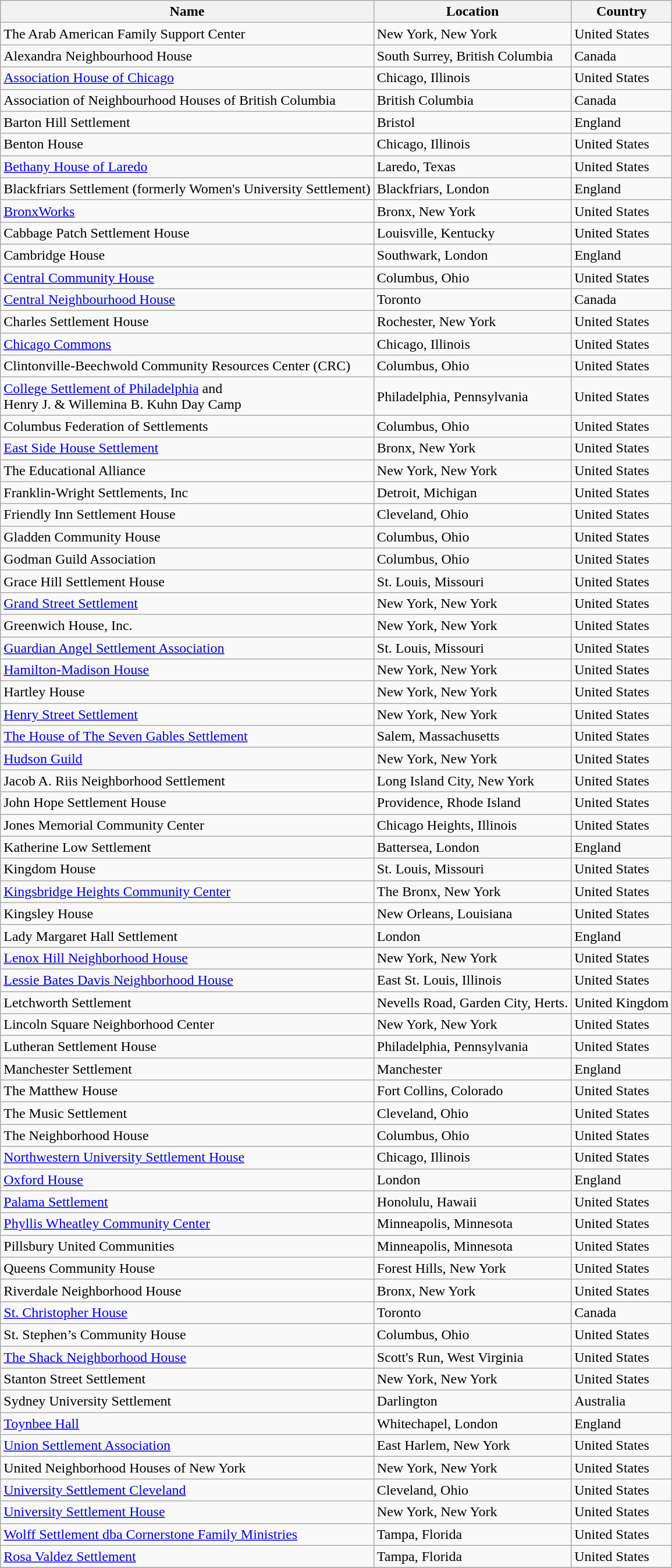<table class="wikitable sortable">
<tr>
<th>Name</th>
<th>Location</th>
<th>Country</th>
</tr>
<tr>
<td>The Arab American Family Support Center</td>
<td>New York, New York</td>
<td>United States </td>
</tr>
<tr>
<td>Alexandra Neighbourhood House</td>
<td>South Surrey, British Columbia</td>
<td>Canada</td>
</tr>
<tr>
<td><a href='#'>Association House of Chicago</a></td>
<td>Chicago, Illinois</td>
<td>United States</td>
</tr>
<tr>
<td>Association of Neighbourhood Houses of British Columbia</td>
<td>British Columbia</td>
<td>Canada</td>
</tr>
<tr>
<td>Barton Hill Settlement</td>
<td>Bristol</td>
<td>England</td>
</tr>
<tr>
<td>Benton House</td>
<td>Chicago, Illinois</td>
<td>United States</td>
</tr>
<tr>
<td><a href='#'>Bethany House of Laredo</a></td>
<td>Laredo, Texas</td>
<td>United States</td>
</tr>
<tr>
<td>Blackfriars Settlement (formerly Women's University Settlement)</td>
<td>Blackfriars, London</td>
<td>England</td>
</tr>
<tr>
<td><a href='#'>BronxWorks</a></td>
<td>Bronx, New York</td>
<td>United States</td>
</tr>
<tr>
<td>Cabbage Patch Settlement House</td>
<td>Louisville, Kentucky</td>
<td>United States</td>
</tr>
<tr>
<td>Cambridge House</td>
<td>Southwark, London</td>
<td>England</td>
</tr>
<tr>
<td><a href='#'>Central Community House</a></td>
<td>Columbus, Ohio</td>
<td>United States</td>
</tr>
<tr |->
<td><a href='#'>Central Neighbourhood House</a></td>
<td>Toronto</td>
<td>Canada</td>
</tr>
<tr>
<td>Charles Settlement House</td>
<td>Rochester, New York</td>
<td>United States</td>
</tr>
<tr>
<td><a href='#'>Chicago Commons</a></td>
<td>Chicago, Illinois</td>
<td>United States</td>
</tr>
<tr>
<td>Clintonville-Beechwold Community Resources Center (CRC)</td>
<td>Columbus, Ohio</td>
<td>United States</td>
</tr>
<tr>
<td><a href='#'>College Settlement of Philadelphia</a> and<br>Henry J. & Willemina B. Kuhn Day Camp</td>
<td>Philadelphia, Pennsylvania</td>
<td>United States</td>
</tr>
<tr>
<td>Columbus Federation of Settlements</td>
<td>Columbus, Ohio</td>
<td>United States</td>
</tr>
<tr>
<td><a href='#'>East Side House Settlement</a></td>
<td>Bronx, New York</td>
<td>United States</td>
</tr>
<tr>
<td>The Educational Alliance</td>
<td>New York, New York</td>
<td>United States</td>
</tr>
<tr>
<td>Franklin-Wright Settlements, Inc</td>
<td>Detroit, Michigan</td>
<td>United States</td>
</tr>
<tr>
<td>Friendly Inn Settlement House</td>
<td>Cleveland, Ohio</td>
<td>United States</td>
</tr>
<tr>
<td>Gladden Community House</td>
<td>Columbus, Ohio</td>
<td>United States</td>
</tr>
<tr>
<td>Godman Guild Association</td>
<td>Columbus, Ohio</td>
<td>United States</td>
</tr>
<tr>
<td>Grace Hill Settlement House</td>
<td>St. Louis, Missouri</td>
<td>United States</td>
</tr>
<tr>
<td><a href='#'>Grand Street Settlement</a></td>
<td>New York, New York</td>
<td>United States</td>
</tr>
<tr>
<td>Greenwich House, Inc.</td>
<td>New York, New York</td>
<td>United States</td>
</tr>
<tr>
<td><a href='#'>Guardian Angel Settlement Association</a></td>
<td>St. Louis, Missouri</td>
<td>United States</td>
</tr>
<tr>
<td><a href='#'>Hamilton-Madison House</a></td>
<td>New York, New York</td>
<td>United States</td>
</tr>
<tr>
<td>Hartley House</td>
<td>New York, New York</td>
<td>United States</td>
</tr>
<tr>
<td><a href='#'>Henry Street Settlement</a></td>
<td>New York, New York</td>
<td>United States</td>
</tr>
<tr>
<td><a href='#'>The House of The Seven Gables Settlement</a></td>
<td>Salem, Massachusetts</td>
<td>United States</td>
</tr>
<tr>
<td><a href='#'>Hudson Guild</a></td>
<td>New York, New York</td>
<td>United States</td>
</tr>
<tr>
<td>Jacob A. Riis Neighborhood Settlement</td>
<td>Long Island City, New York</td>
<td>United States</td>
</tr>
<tr>
<td>John Hope Settlement House</td>
<td>Providence, Rhode Island</td>
<td>United States</td>
</tr>
<tr>
<td>Jones Memorial Community Center</td>
<td>Chicago Heights, Illinois</td>
<td>United States</td>
</tr>
<tr>
<td>Katherine Low Settlement</td>
<td>Battersea, London</td>
<td>England</td>
</tr>
<tr>
<td>Kingdom House</td>
<td>St. Louis, Missouri</td>
<td>United States</td>
</tr>
<tr>
<td><a href='#'>Kingsbridge Heights Community Center</a></td>
<td>The Bronx, New York</td>
<td>United States</td>
</tr>
<tr>
<td>Kingsley House</td>
<td>New Orleans, Louisiana</td>
<td>United States</td>
</tr>
<tr>
<td>Lady Margaret Hall Settlement</td>
<td>London</td>
<td>England</td>
</tr>
<tr>
</tr>
<tr>
<td><a href='#'>Lenox Hill Neighborhood House</a></td>
<td>New York, New York</td>
<td>United States</td>
</tr>
<tr>
<td><a href='#'>Lessie Bates Davis Neighborhood House</a></td>
<td>East St. Louis, Illinois</td>
<td>United States</td>
</tr>
<tr>
<td>Letchworth Settlement</td>
<td>Nevells Road, Garden City, Herts.</td>
<td>United Kingdom</td>
</tr>
<tr>
<td>Lincoln Square Neighborhood Center</td>
<td>New York, New York</td>
<td>United States</td>
</tr>
<tr>
<td>Lutheran Settlement House</td>
<td>Philadelphia, Pennsylvania</td>
<td>United States</td>
</tr>
<tr>
<td>Manchester Settlement</td>
<td>Manchester</td>
<td>England</td>
</tr>
<tr>
<td>The Matthew House</td>
<td>Fort Collins, Colorado</td>
<td>United States</td>
</tr>
<tr>
<td>The Music Settlement</td>
<td>Cleveland, Ohio</td>
<td>United States</td>
</tr>
<tr>
<td>The Neighborhood House</td>
<td>Columbus, Ohio</td>
<td>United States</td>
</tr>
<tr>
<td><a href='#'>Northwestern University Settlement House</a></td>
<td>Chicago, Illinois</td>
<td>United States</td>
</tr>
<tr>
<td><a href='#'>Oxford House</a></td>
<td>London</td>
<td>England</td>
</tr>
<tr>
<td><a href='#'>Palama Settlement</a></td>
<td>Honolulu, Hawaii</td>
<td>United States</td>
</tr>
<tr>
<td><a href='#'>Phyllis Wheatley Community Center</a></td>
<td>Minneapolis, Minnesota</td>
<td>United States</td>
</tr>
<tr>
<td>Pillsbury United Communities</td>
<td>Minneapolis, Minnesota</td>
<td>United States</td>
</tr>
<tr>
<td>Queens Community House</td>
<td>Forest Hills, New York</td>
<td>United States</td>
</tr>
<tr>
<td>Riverdale Neighborhood House</td>
<td>Bronx, New York</td>
<td>United States</td>
</tr>
<tr>
<td><a href='#'>St. Christopher House</a></td>
<td>Toronto</td>
<td>Canada</td>
</tr>
<tr>
<td>St. Stephen’s Community House</td>
<td>Columbus, Ohio</td>
<td>United States</td>
</tr>
<tr>
<td><a href='#'>The Shack Neighborhood House</a></td>
<td>Scott's Run, West Virginia</td>
<td>United States</td>
</tr>
<tr>
<td>Stanton Street Settlement</td>
<td>New York, New York</td>
<td>United States</td>
</tr>
<tr>
<td>Sydney University Settlement</td>
<td>Darlington</td>
<td>Australia</td>
</tr>
<tr>
<td><a href='#'>Toynbee Hall</a></td>
<td>Whitechapel, London</td>
<td>England</td>
</tr>
<tr>
<td><a href='#'>Union Settlement Association</a></td>
<td>East Harlem, New York</td>
<td>United States</td>
</tr>
<tr>
<td>United Neighborhood Houses of New York</td>
<td>New York, New York</td>
<td>United States</td>
</tr>
<tr>
<td><a href='#'>University Settlement Cleveland</a></td>
<td>Cleveland, Ohio</td>
<td>United States</td>
</tr>
<tr>
<td><a href='#'>University Settlement House</a></td>
<td>New York, New York</td>
<td>United States</td>
</tr>
<tr>
<td><a href='#'>Wolff Settlement dba Cornerstone Family Ministries</a></td>
<td>Tampa, Florida</td>
<td>United States</td>
</tr>
<tr>
<td><a href='#'>Rosa Valdez Settlement</a></td>
<td>Tampa, Florida</td>
<td>United States</td>
</tr>
<tr>
</tr>
</table>
